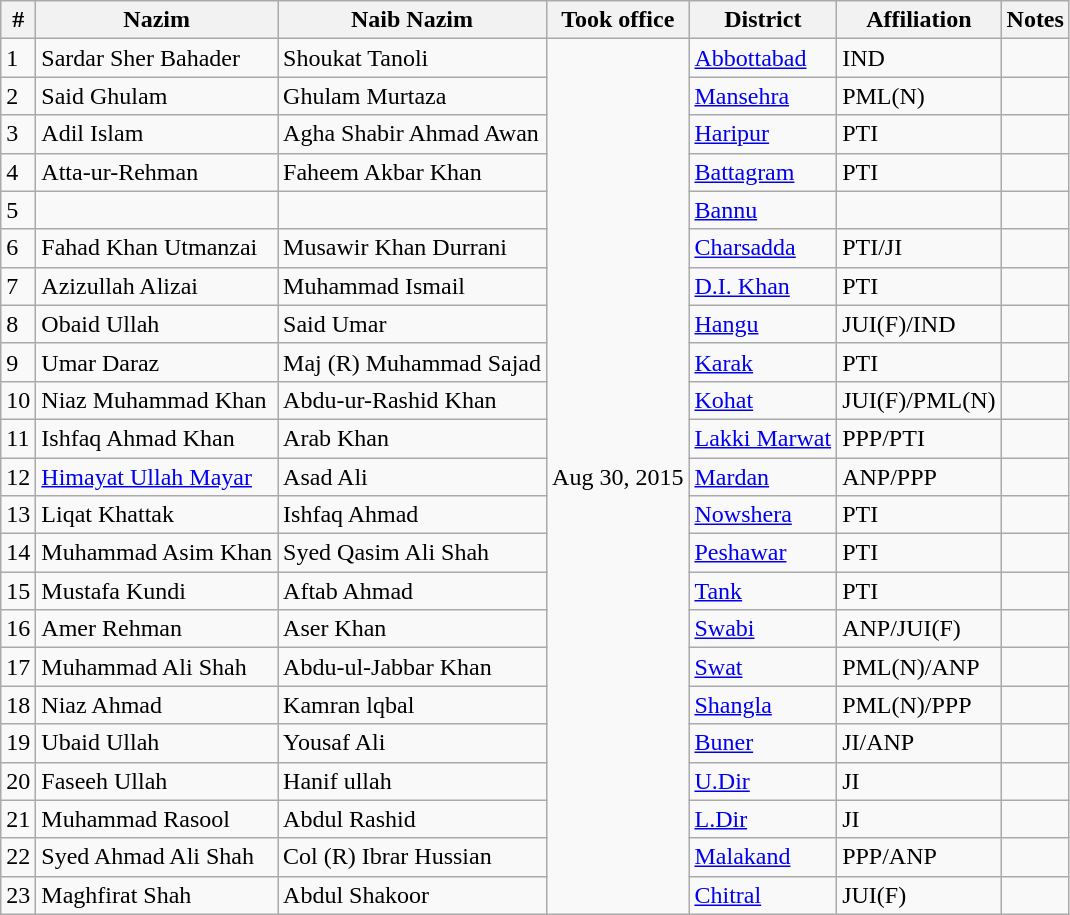<table class="wikitable">
<tr>
<th>#</th>
<th>Nazim</th>
<th>Naib Nazim</th>
<th>Took office</th>
<th>District</th>
<th>Affiliation</th>
<th>Notes</th>
</tr>
<tr>
<td>1</td>
<td>Sardar Sher Bahader</td>
<td>Shoukat Tanoli</td>
<td rowspan="23">Aug 30, 2015</td>
<td><a href='#'>Abbottabad</a></td>
<td>IND</td>
<td></td>
</tr>
<tr>
<td>2</td>
<td>Said Ghulam</td>
<td>Ghulam Murtaza</td>
<td><a href='#'>Mansehra</a></td>
<td>PML(N)</td>
<td></td>
</tr>
<tr>
<td>3</td>
<td>Adil Islam</td>
<td>Agha Shabir Ahmad Awan</td>
<td><a href='#'>Haripur</a></td>
<td>PTI</td>
<td></td>
</tr>
<tr>
<td>4</td>
<td>Atta-ur-Rehman</td>
<td>Faheem Akbar Khan</td>
<td><a href='#'>Battagram</a></td>
<td>PTI</td>
<td></td>
</tr>
<tr>
<td>5</td>
<td></td>
<td></td>
<td><a href='#'>Bannu</a></td>
<td></td>
<td></td>
</tr>
<tr>
<td>6</td>
<td>Fahad Khan Utmanzai</td>
<td>Musawir Khan Durrani</td>
<td><a href='#'>Charsadda</a></td>
<td>PTI/JI</td>
<td></td>
</tr>
<tr>
<td>7</td>
<td>Azizullah Alizai</td>
<td>Muhammad Ismail</td>
<td><a href='#'>D.I. Khan</a></td>
<td>PTI</td>
<td></td>
</tr>
<tr>
<td>8</td>
<td>Obaid Ullah</td>
<td>Said Umar</td>
<td><a href='#'>Hangu</a></td>
<td>JUI(F)/IND</td>
<td></td>
</tr>
<tr>
<td>9</td>
<td>Umar Daraz</td>
<td>Maj (R) Muhammad Sajad</td>
<td><a href='#'>Karak</a></td>
<td>PTI</td>
<td></td>
</tr>
<tr>
<td>10</td>
<td>Niaz Muhammad Khan</td>
<td>Abdu-ur-Rashid Khan</td>
<td><a href='#'>Kohat</a></td>
<td>JUI(F)/PML(N)</td>
<td></td>
</tr>
<tr>
<td>11</td>
<td>Ishfaq Ahmad Khan</td>
<td>Arab Khan</td>
<td><a href='#'>Lakki Marwat</a></td>
<td>PPP/PTI</td>
<td></td>
</tr>
<tr>
<td>12</td>
<td><a href='#'>Himayat Ullah Mayar</a></td>
<td>Asad Ali</td>
<td><a href='#'>Mardan</a></td>
<td>ANP/PPP</td>
<td></td>
</tr>
<tr>
<td>13</td>
<td>Liqat Khattak</td>
<td>Ishfaq Ahmad</td>
<td><a href='#'>Nowshera</a></td>
<td>PTI</td>
<td></td>
</tr>
<tr>
<td>14</td>
<td>Muhammad Asim Khan</td>
<td>Syed Qasim Ali Shah</td>
<td><a href='#'>Peshawar</a></td>
<td>PTI</td>
<td></td>
</tr>
<tr>
<td>15</td>
<td>Mustafa Kundi</td>
<td>Aftab Ahmad</td>
<td><a href='#'>Tank</a></td>
<td>PTI</td>
<td></td>
</tr>
<tr>
<td>16</td>
<td>Amer Rehman</td>
<td>Aser Khan</td>
<td><a href='#'>Swabi</a></td>
<td>ANP/JUI(F)</td>
<td></td>
</tr>
<tr>
<td>17</td>
<td>Muhammad Ali Shah</td>
<td>Abdu-ul-Jabbar Khan</td>
<td><a href='#'>Swat</a></td>
<td>PML(N)/ANP</td>
<td></td>
</tr>
<tr>
<td>18</td>
<td>Niaz Ahmad</td>
<td>Kamran lqbal</td>
<td><a href='#'>Shangla</a></td>
<td>PML(N)/PPP</td>
<td></td>
</tr>
<tr>
<td>19</td>
<td>Ubaid Ullah</td>
<td>Yousaf Ali</td>
<td><a href='#'>Buner</a></td>
<td>JI/ANP</td>
<td></td>
</tr>
<tr>
<td>20</td>
<td>Faseeh Ullah</td>
<td>Hanif ullah</td>
<td><a href='#'>U.Dir</a></td>
<td>JI</td>
<td></td>
</tr>
<tr>
<td>21</td>
<td>Muhammad Rasool</td>
<td>Abdul Rashid</td>
<td><a href='#'>L.Dir</a></td>
<td>JI</td>
<td></td>
</tr>
<tr>
<td>22</td>
<td>Syed Ahmad Ali Shah</td>
<td>Col (R) Ibrar Hussian</td>
<td><a href='#'>Malakand</a></td>
<td>PPP/ANP</td>
<td></td>
</tr>
<tr>
<td>23</td>
<td>Maghfirat Shah</td>
<td>Abdul Shakoor</td>
<td><a href='#'>Chitral</a></td>
<td>JUI(F)</td>
<td></td>
</tr>
</table>
